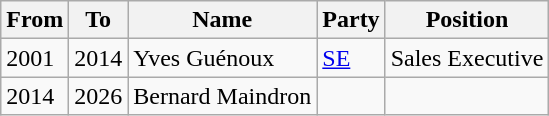<table class="wikitable">
<tr>
<th>From</th>
<th>To</th>
<th>Name</th>
<th>Party</th>
<th>Position</th>
</tr>
<tr>
<td>2001</td>
<td>2014</td>
<td>Yves Guénoux</td>
<td><a href='#'>SE</a></td>
<td>Sales Executive</td>
</tr>
<tr>
<td>2014</td>
<td>2026</td>
<td>Bernard Maindron</td>
<td></td>
<td></td>
</tr>
</table>
